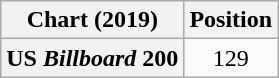<table class="wikitable plainrowheaders" style="text-align:center">
<tr>
<th>Chart (2019)</th>
<th>Position</th>
</tr>
<tr>
<th scope="row">US <em>Billboard</em> 200</th>
<td>129</td>
</tr>
</table>
